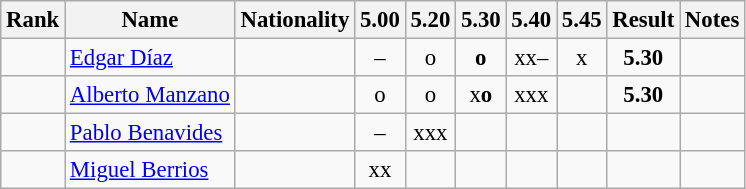<table class="wikitable sortable" style="text-align:center;font-size:95%">
<tr>
<th>Rank</th>
<th>Name</th>
<th>Nationality</th>
<th>5.00</th>
<th>5.20</th>
<th>5.30</th>
<th>5.40</th>
<th>5.45</th>
<th>Result</th>
<th>Notes</th>
</tr>
<tr>
<td></td>
<td align=left><a href='#'>Edgar Díaz</a></td>
<td align=left></td>
<td>–</td>
<td>o</td>
<td><strong>o</strong></td>
<td>xx–</td>
<td>x</td>
<td><strong>5.30</strong></td>
<td></td>
</tr>
<tr>
<td></td>
<td align=left><a href='#'>Alberto Manzano</a></td>
<td align=left></td>
<td>o</td>
<td>o</td>
<td>x<strong>o</strong></td>
<td>xxx</td>
<td></td>
<td><strong>5.30</strong></td>
<td></td>
</tr>
<tr>
<td></td>
<td align=left><a href='#'>Pablo Benavides</a></td>
<td align=left></td>
<td>–</td>
<td>xxx</td>
<td></td>
<td></td>
<td></td>
<td><strong></strong></td>
<td></td>
</tr>
<tr>
<td></td>
<td align=left><a href='#'>Miguel Berrios</a></td>
<td align=left></td>
<td>xx</td>
<td></td>
<td></td>
<td></td>
<td></td>
<td><strong></strong></td>
<td></td>
</tr>
</table>
